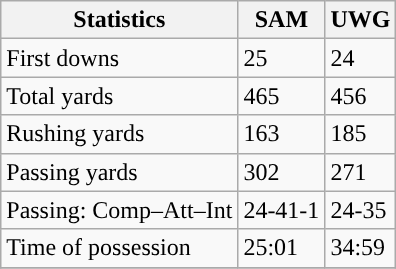<table class="wikitable" style="float: left;">
<tr>
<th>Statistics</th>
<th>SAM</th>
<th>UWG</th>
</tr>
<tr>
<td>First downs</td>
<td>25</td>
<td>24</td>
</tr>
<tr>
<td>Total yards</td>
<td>465</td>
<td>456</td>
</tr>
<tr>
<td>Rushing yards</td>
<td>163</td>
<td>185</td>
</tr>
<tr>
<td>Passing yards</td>
<td>302</td>
<td>271</td>
</tr>
<tr>
<td>Passing: Comp–Att–Int</td>
<td>24-41-1</td>
<td>24-35</td>
</tr>
<tr>
<td>Time of possession</td>
<td>25:01</td>
<td>34:59</td>
</tr>
<tr>
</tr>
</table>
